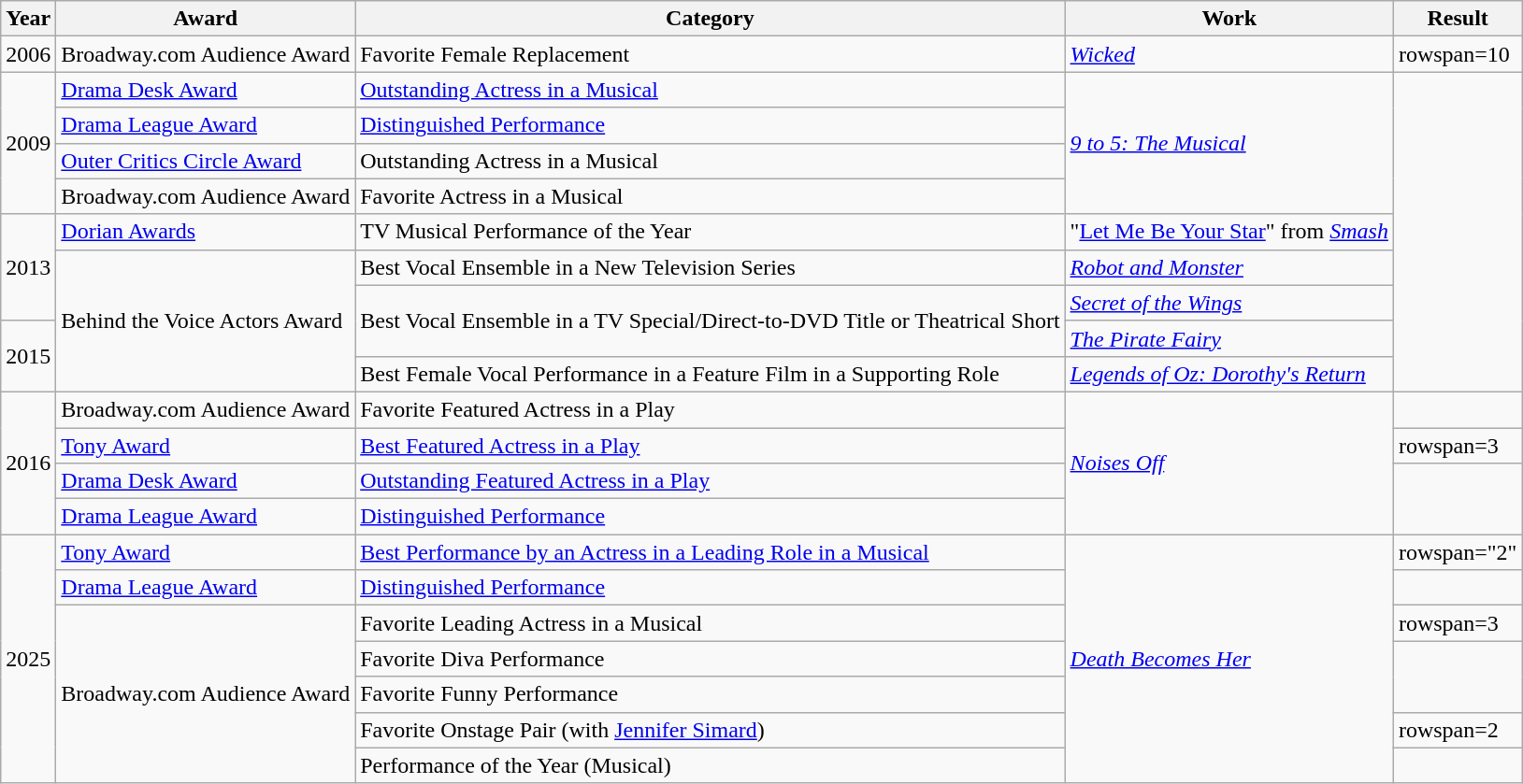<table class="wikitable sortable">
<tr>
<th>Year</th>
<th>Award</th>
<th>Category</th>
<th>Work</th>
<th>Result</th>
</tr>
<tr>
<td>2006</td>
<td>Broadway.com Audience Award</td>
<td>Favorite Female Replacement</td>
<td><em><a href='#'>Wicked</a></em></td>
<td>rowspan=10 </td>
</tr>
<tr>
<td rowspan=4>2009</td>
<td><a href='#'>Drama Desk Award</a></td>
<td><a href='#'>Outstanding Actress in a Musical</a></td>
<td rowspan=4><em><a href='#'>9 to 5: The Musical</a></em></td>
</tr>
<tr>
<td><a href='#'>Drama League Award</a></td>
<td><a href='#'>Distinguished Performance</a></td>
</tr>
<tr>
<td><a href='#'>Outer Critics Circle Award</a></td>
<td>Outstanding Actress in a Musical</td>
</tr>
<tr>
<td>Broadway.com Audience Award</td>
<td>Favorite Actress in a Musical</td>
</tr>
<tr>
<td rowspan=3>2013</td>
<td><a href='#'>Dorian Awards</a></td>
<td>TV Musical Performance of the Year</td>
<td>"<a href='#'>Let Me Be Your Star</a>" from <em><a href='#'>Smash</a></em></td>
</tr>
<tr>
<td rowspan=4>Behind the Voice Actors Award</td>
<td>Best Vocal Ensemble in a New Television Series</td>
<td><em><a href='#'>Robot and Monster</a></em></td>
</tr>
<tr>
<td rowspan=2>Best Vocal Ensemble in a TV Special/Direct-to-DVD Title or Theatrical Short</td>
<td><em><a href='#'>Secret of the Wings</a></em></td>
</tr>
<tr>
<td rowspan=2>2015</td>
<td><em><a href='#'>The Pirate Fairy</a></em></td>
</tr>
<tr>
<td>Best Female Vocal Performance in a Feature Film in a Supporting Role</td>
<td><em><a href='#'>Legends of Oz: Dorothy's Return</a></em></td>
</tr>
<tr>
<td rowspan=4>2016</td>
<td>Broadway.com Audience Award</td>
<td>Favorite Featured Actress in a Play</td>
<td rowspan=4><em><a href='#'>Noises Off</a></em></td>
<td></td>
</tr>
<tr>
<td><a href='#'>Tony Award</a></td>
<td><a href='#'>Best Featured Actress in a Play</a></td>
<td>rowspan=3 </td>
</tr>
<tr>
<td><a href='#'>Drama Desk Award</a></td>
<td><a href='#'>Outstanding Featured Actress in a Play</a></td>
</tr>
<tr>
<td><a href='#'>Drama League Award</a></td>
<td><a href='#'>Distinguished Performance</a></td>
</tr>
<tr>
<td rowspan="7">2025</td>
<td><a href='#'>Tony Award</a></td>
<td><a href='#'>Best Performance by an Actress in a Leading Role in a Musical</a></td>
<td rowspan="7"><a href='#'><em>Death Becomes Her</em></a></td>
<td>rowspan="2" </td>
</tr>
<tr>
<td><a href='#'>Drama League Award</a></td>
<td><a href='#'>Distinguished Performance</a></td>
</tr>
<tr>
<td rowspan=5>Broadway.com Audience Award</td>
<td>Favorite Leading Actress in a Musical</td>
<td>rowspan=3 </td>
</tr>
<tr>
<td>Favorite Diva Performance</td>
</tr>
<tr>
<td>Favorite Funny Performance</td>
</tr>
<tr>
<td>Favorite Onstage Pair (with <a href='#'>Jennifer Simard</a>)</td>
<td>rowspan=2 </td>
</tr>
<tr>
<td>Performance of the Year (Musical)</td>
</tr>
</table>
